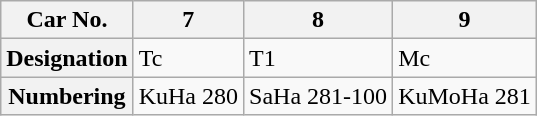<table class="wikitable">
<tr>
<th>Car No.</th>
<th>7</th>
<th>8</th>
<th>9</th>
</tr>
<tr>
<th>Designation</th>
<td>Tc</td>
<td>T1</td>
<td>Mc</td>
</tr>
<tr>
<th>Numbering</th>
<td>KuHa 280</td>
<td>SaHa 281-100</td>
<td>KuMoHa 281</td>
</tr>
</table>
